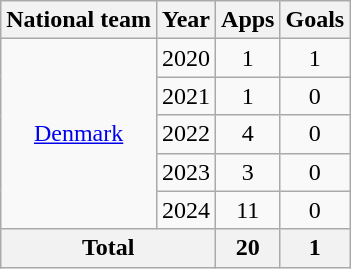<table class=wikitable style=text-align:center>
<tr>
<th>National team</th>
<th>Year</th>
<th>Apps</th>
<th>Goals</th>
</tr>
<tr>
<td rowspan=5><a href='#'>Denmark</a></td>
<td>2020</td>
<td>1</td>
<td>1</td>
</tr>
<tr>
<td>2021</td>
<td>1</td>
<td>0</td>
</tr>
<tr>
<td>2022</td>
<td>4</td>
<td>0</td>
</tr>
<tr>
<td>2023</td>
<td>3</td>
<td>0</td>
</tr>
<tr>
<td>2024</td>
<td>11</td>
<td>0</td>
</tr>
<tr>
<th colspan=2>Total</th>
<th>20</th>
<th>1</th>
</tr>
</table>
